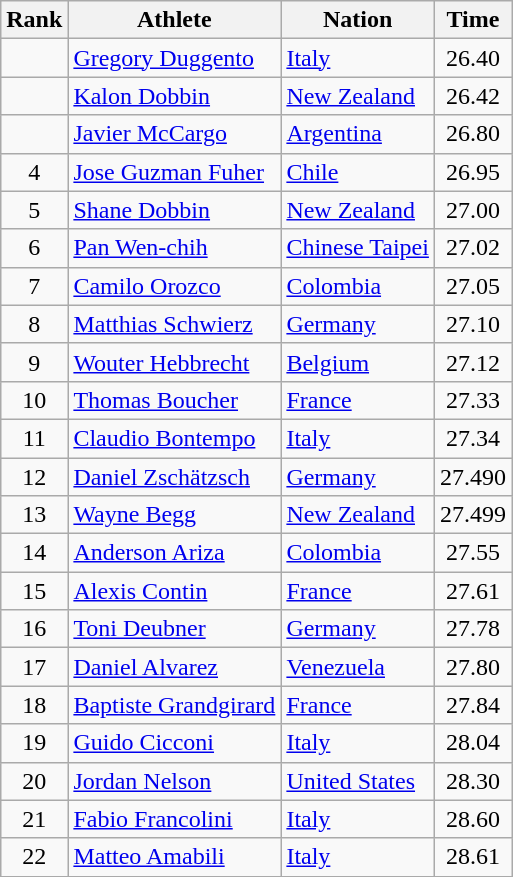<table class="wikitable sortable" style="text-align:center">
<tr>
<th>Rank</th>
<th>Athlete</th>
<th>Nation</th>
<th>Time</th>
</tr>
<tr>
<td></td>
<td align=left><a href='#'>Gregory Duggento</a></td>
<td align=left> <a href='#'>Italy</a></td>
<td>26.40</td>
</tr>
<tr>
<td></td>
<td align=left><a href='#'>Kalon Dobbin</a></td>
<td align=left> <a href='#'>New Zealand</a></td>
<td>26.42</td>
</tr>
<tr>
<td></td>
<td align=left><a href='#'>Javier McCargo</a></td>
<td align=left> <a href='#'>Argentina</a></td>
<td>26.80</td>
</tr>
<tr>
<td>4</td>
<td align=left><a href='#'>Jose Guzman Fuher</a></td>
<td align=left> <a href='#'>Chile</a></td>
<td>26.95</td>
</tr>
<tr>
<td>5</td>
<td align=left><a href='#'>Shane Dobbin</a></td>
<td align=left> <a href='#'>New Zealand</a></td>
<td>27.00</td>
</tr>
<tr>
<td>6</td>
<td align=left><a href='#'>Pan Wen-chih</a></td>
<td align=left> <a href='#'>Chinese Taipei</a></td>
<td>27.02</td>
</tr>
<tr>
<td>7</td>
<td align=left><a href='#'>Camilo Orozco</a></td>
<td align=left> <a href='#'>Colombia</a></td>
<td>27.05</td>
</tr>
<tr>
<td>8</td>
<td align=left><a href='#'>Matthias Schwierz</a></td>
<td align=left> <a href='#'>Germany</a></td>
<td>27.10</td>
</tr>
<tr>
<td>9</td>
<td align=left><a href='#'>Wouter Hebbrecht</a></td>
<td align=left> <a href='#'>Belgium</a></td>
<td>27.12</td>
</tr>
<tr>
<td>10</td>
<td align=left><a href='#'>Thomas Boucher</a></td>
<td align=left> <a href='#'>France</a></td>
<td>27.33</td>
</tr>
<tr>
<td>11</td>
<td align=left><a href='#'>Claudio Bontempo</a></td>
<td align=left> <a href='#'>Italy</a></td>
<td>27.34</td>
</tr>
<tr>
<td>12</td>
<td align=left><a href='#'>Daniel Zschätzsch</a></td>
<td align=left> <a href='#'>Germany</a></td>
<td>27.490</td>
</tr>
<tr>
<td>13</td>
<td align=left><a href='#'>Wayne Begg</a></td>
<td align=left> <a href='#'>New Zealand</a></td>
<td>27.499</td>
</tr>
<tr>
<td>14</td>
<td align=left><a href='#'>Anderson Ariza</a></td>
<td align=left> <a href='#'>Colombia</a></td>
<td>27.55</td>
</tr>
<tr>
<td>15</td>
<td align=left><a href='#'>Alexis Contin</a></td>
<td align=left> <a href='#'>France</a></td>
<td>27.61</td>
</tr>
<tr>
<td>16</td>
<td align=left><a href='#'>Toni Deubner</a></td>
<td align=left> <a href='#'>Germany</a></td>
<td>27.78</td>
</tr>
<tr>
<td>17</td>
<td align=left><a href='#'>Daniel Alvarez</a></td>
<td align=left> <a href='#'>Venezuela</a></td>
<td>27.80</td>
</tr>
<tr>
<td>18</td>
<td align=left><a href='#'>Baptiste Grandgirard</a></td>
<td align=left> <a href='#'>France</a></td>
<td>27.84</td>
</tr>
<tr>
<td>19</td>
<td align=left><a href='#'>Guido Cicconi</a></td>
<td align=left> <a href='#'>Italy</a></td>
<td>28.04</td>
</tr>
<tr>
<td>20</td>
<td align=left><a href='#'>Jordan Nelson</a></td>
<td align=left> <a href='#'>United States</a></td>
<td>28.30</td>
</tr>
<tr>
<td>21</td>
<td align=left><a href='#'>Fabio Francolini</a></td>
<td align=left> <a href='#'>Italy</a></td>
<td>28.60</td>
</tr>
<tr>
<td>22</td>
<td align=left><a href='#'>Matteo Amabili</a></td>
<td align=left> <a href='#'>Italy</a></td>
<td>28.61</td>
</tr>
</table>
